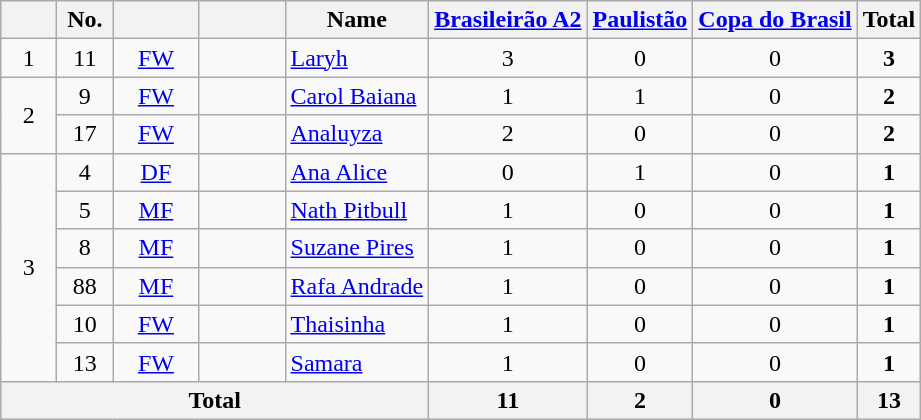<table class="wikitable sortable" style="text-align:center;">
<tr>
<th width="30"></th>
<th width="30">No.</th>
<th width="50"></th>
<th width="50"></th>
<th>Name</th>
<th><a href='#'>Brasileirão A2</a></th>
<th><a href='#'>Paulistão</a></th>
<th><a href='#'>Copa do Brasil</a></th>
<th>Total</th>
</tr>
<tr>
<td>1</td>
<td>11</td>
<td><a href='#'>FW</a></td>
<td></td>
<td align=left><a href='#'>Laryh</a></td>
<td>3</td>
<td>0</td>
<td>0</td>
<td><strong>3</strong></td>
</tr>
<tr>
<td rowspan=2>2</td>
<td>9</td>
<td><a href='#'>FW</a></td>
<td></td>
<td align=left><a href='#'>Carol Baiana</a></td>
<td>1</td>
<td>1</td>
<td>0</td>
<td><strong>2</strong></td>
</tr>
<tr>
<td>17</td>
<td><a href='#'>FW</a></td>
<td></td>
<td align=left><a href='#'>Analuyza</a></td>
<td>2</td>
<td>0</td>
<td>0</td>
<td><strong>2</strong></td>
</tr>
<tr>
<td rowspan=6>3</td>
<td>4</td>
<td><a href='#'>DF</a></td>
<td></td>
<td align=left><a href='#'>Ana Alice</a></td>
<td>0</td>
<td>1</td>
<td>0</td>
<td><strong>1</strong></td>
</tr>
<tr>
<td>5</td>
<td><a href='#'>MF</a></td>
<td></td>
<td align=left><a href='#'>Nath Pitbull</a></td>
<td>1</td>
<td>0</td>
<td>0</td>
<td><strong>1</strong></td>
</tr>
<tr>
<td>8</td>
<td><a href='#'>MF</a></td>
<td></td>
<td align=left><a href='#'>Suzane Pires</a></td>
<td>1</td>
<td>0</td>
<td>0</td>
<td><strong>1</strong></td>
</tr>
<tr>
<td>88</td>
<td><a href='#'>MF</a></td>
<td></td>
<td align=left><a href='#'>Rafa Andrade</a></td>
<td>1</td>
<td>0</td>
<td>0</td>
<td><strong>1</strong></td>
</tr>
<tr>
<td>10</td>
<td><a href='#'>FW</a></td>
<td></td>
<td align=left><a href='#'>Thaisinha</a></td>
<td>1</td>
<td>0</td>
<td>0</td>
<td><strong>1</strong></td>
</tr>
<tr>
<td>13</td>
<td><a href='#'>FW</a></td>
<td></td>
<td align=left><a href='#'>Samara</a></td>
<td>1</td>
<td>0</td>
<td>0</td>
<td><strong>1</strong></td>
</tr>
<tr>
<th colspan=5>Total</th>
<th>11</th>
<th>2</th>
<th>0</th>
<th><strong>13</strong></th>
</tr>
</table>
